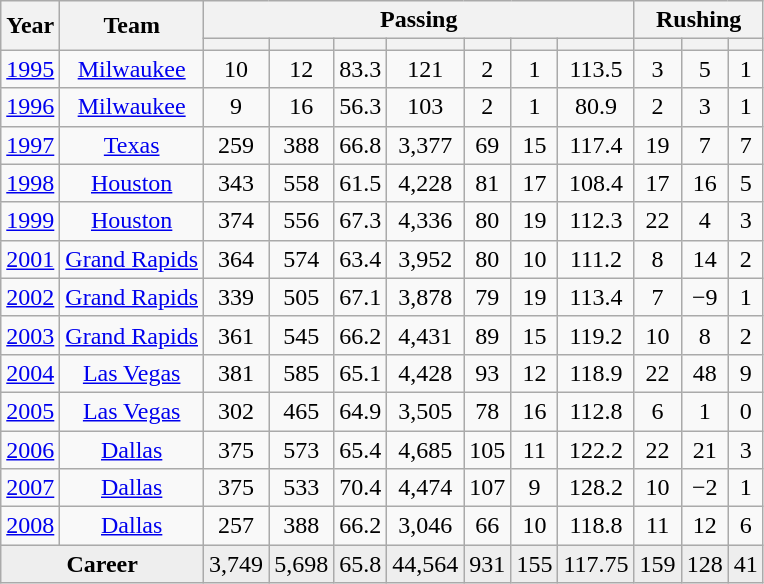<table class="wikitable sortable" style="text-align:center">
<tr>
<th rowspan=2>Year</th>
<th rowspan=2>Team</th>
<th colspan=7>Passing</th>
<th colspan=3>Rushing</th>
</tr>
<tr>
<th></th>
<th></th>
<th></th>
<th></th>
<th></th>
<th></th>
<th></th>
<th></th>
<th></th>
<th></th>
</tr>
<tr align="center">
<td><a href='#'>1995</a></td>
<td><a href='#'>Milwaukee</a></td>
<td>10</td>
<td>12</td>
<td>83.3</td>
<td>121</td>
<td>2</td>
<td>1</td>
<td>113.5</td>
<td>3</td>
<td>5</td>
<td>1</td>
</tr>
<tr align="center">
<td><a href='#'>1996</a></td>
<td><a href='#'>Milwaukee</a></td>
<td>9</td>
<td>16</td>
<td>56.3</td>
<td>103</td>
<td>2</td>
<td>1</td>
<td>80.9</td>
<td>2</td>
<td>3</td>
<td>1</td>
</tr>
<tr align="center">
<td><a href='#'>1997</a></td>
<td><a href='#'>Texas</a></td>
<td>259</td>
<td>388</td>
<td>66.8</td>
<td>3,377</td>
<td>69</td>
<td>15</td>
<td>117.4</td>
<td>19</td>
<td>7</td>
<td>7</td>
</tr>
<tr align="center">
<td><a href='#'>1998</a></td>
<td><a href='#'>Houston</a></td>
<td>343</td>
<td>558</td>
<td>61.5</td>
<td>4,228</td>
<td>81</td>
<td>17</td>
<td>108.4</td>
<td>17</td>
<td>16</td>
<td>5</td>
</tr>
<tr align="center">
<td><a href='#'>1999</a></td>
<td><a href='#'>Houston</a></td>
<td>374</td>
<td>556</td>
<td>67.3</td>
<td>4,336</td>
<td>80</td>
<td>19</td>
<td>112.3</td>
<td>22</td>
<td>4</td>
<td>3</td>
</tr>
<tr align="center">
<td><a href='#'>2001</a></td>
<td><a href='#'>Grand Rapids</a></td>
<td>364</td>
<td>574</td>
<td>63.4</td>
<td>3,952</td>
<td>80</td>
<td>10</td>
<td>111.2</td>
<td>8</td>
<td>14</td>
<td>2</td>
</tr>
<tr align="center">
<td><a href='#'>2002</a></td>
<td><a href='#'>Grand Rapids</a></td>
<td>339</td>
<td>505</td>
<td>67.1</td>
<td>3,878</td>
<td>79</td>
<td>19</td>
<td>113.4</td>
<td>7</td>
<td>−9</td>
<td>1</td>
</tr>
<tr align="center">
<td><a href='#'>2003</a></td>
<td><a href='#'>Grand Rapids</a></td>
<td>361</td>
<td>545</td>
<td>66.2</td>
<td>4,431</td>
<td>89</td>
<td>15</td>
<td>119.2</td>
<td>10</td>
<td>8</td>
<td>2</td>
</tr>
<tr align="center">
<td><a href='#'>2004</a></td>
<td><a href='#'>Las Vegas</a></td>
<td>381</td>
<td>585</td>
<td>65.1</td>
<td>4,428</td>
<td>93</td>
<td>12</td>
<td>118.9</td>
<td>22</td>
<td>48</td>
<td>9</td>
</tr>
<tr align="center">
<td><a href='#'>2005</a></td>
<td><a href='#'>Las Vegas</a></td>
<td>302</td>
<td>465</td>
<td>64.9</td>
<td>3,505</td>
<td>78</td>
<td>16</td>
<td>112.8</td>
<td>6</td>
<td>1</td>
<td>0</td>
</tr>
<tr align="center">
<td><a href='#'>2006</a></td>
<td><a href='#'>Dallas</a></td>
<td>375</td>
<td>573</td>
<td>65.4</td>
<td>4,685</td>
<td>105</td>
<td>11</td>
<td>122.2</td>
<td>22</td>
<td>21</td>
<td>3</td>
</tr>
<tr align="center">
<td><a href='#'>2007</a></td>
<td><a href='#'>Dallas</a></td>
<td>375</td>
<td>533</td>
<td>70.4</td>
<td>4,474</td>
<td>107</td>
<td>9</td>
<td>128.2</td>
<td>10</td>
<td>−2</td>
<td>1</td>
</tr>
<tr align="center">
<td><a href='#'>2008</a></td>
<td><a href='#'>Dallas</a></td>
<td>257</td>
<td>388</td>
<td>66.2</td>
<td>3,046</td>
<td>66</td>
<td>10</td>
<td>118.8</td>
<td>11</td>
<td>12</td>
<td>6</td>
</tr>
<tr class="sortbottom" style="background:#eee;">
<td colspan=2><strong>Career</strong></td>
<td>3,749</td>
<td>5,698</td>
<td>65.8</td>
<td>44,564</td>
<td>931</td>
<td>155</td>
<td>117.75</td>
<td>159</td>
<td>128</td>
<td>41</td>
</tr>
</table>
